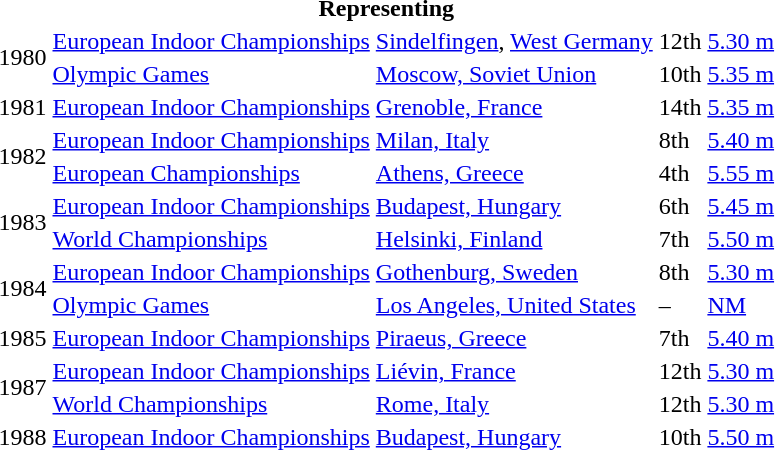<table>
<tr>
<th colspan="5">Representing </th>
</tr>
<tr>
<td rowspan=2>1980</td>
<td><a href='#'>European Indoor Championships</a></td>
<td><a href='#'>Sindelfingen</a>, <a href='#'>West Germany</a></td>
<td>12th</td>
<td><a href='#'>5.30 m</a></td>
</tr>
<tr>
<td><a href='#'>Olympic Games</a></td>
<td><a href='#'>Moscow, Soviet Union</a></td>
<td>10th</td>
<td><a href='#'>5.35 m</a></td>
</tr>
<tr>
<td>1981</td>
<td><a href='#'>European Indoor Championships</a></td>
<td><a href='#'>Grenoble, France</a></td>
<td>14th</td>
<td><a href='#'>5.35 m</a></td>
</tr>
<tr>
<td rowspan=2>1982</td>
<td><a href='#'>European Indoor Championships</a></td>
<td><a href='#'>Milan, Italy</a></td>
<td>8th</td>
<td><a href='#'>5.40 m</a></td>
</tr>
<tr>
<td><a href='#'>European Championships</a></td>
<td><a href='#'>Athens, Greece</a></td>
<td>4th</td>
<td><a href='#'>5.55 m</a></td>
</tr>
<tr>
<td rowspan=2>1983</td>
<td><a href='#'>European Indoor Championships</a></td>
<td><a href='#'>Budapest, Hungary</a></td>
<td>6th</td>
<td><a href='#'>5.45 m</a></td>
</tr>
<tr>
<td><a href='#'>World Championships</a></td>
<td><a href='#'>Helsinki, Finland</a></td>
<td>7th</td>
<td><a href='#'>5.50 m</a></td>
</tr>
<tr>
<td rowspan=2>1984</td>
<td><a href='#'>European Indoor Championships</a></td>
<td><a href='#'>Gothenburg, Sweden</a></td>
<td>8th</td>
<td><a href='#'>5.30 m</a></td>
</tr>
<tr>
<td><a href='#'>Olympic Games</a></td>
<td><a href='#'>Los Angeles, United States</a></td>
<td>–</td>
<td><a href='#'>NM</a></td>
</tr>
<tr>
<td>1985</td>
<td><a href='#'>European Indoor Championships</a></td>
<td><a href='#'>Piraeus, Greece</a></td>
<td>7th</td>
<td><a href='#'>5.40 m</a></td>
</tr>
<tr>
<td rowspan=2>1987</td>
<td><a href='#'>European Indoor Championships</a></td>
<td><a href='#'>Liévin, France</a></td>
<td>12th</td>
<td><a href='#'>5.30 m</a></td>
</tr>
<tr>
<td><a href='#'>World Championships</a></td>
<td><a href='#'>Rome, Italy</a></td>
<td>12th</td>
<td><a href='#'>5.30 m</a></td>
</tr>
<tr>
<td>1988</td>
<td><a href='#'>European Indoor Championships</a></td>
<td><a href='#'>Budapest, Hungary</a></td>
<td>10th</td>
<td><a href='#'>5.50 m</a></td>
</tr>
</table>
